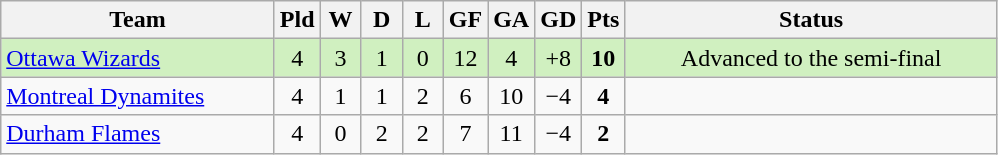<table class="wikitable" style="text-align:center">
<tr>
<th style="width:175px">Team</th>
<th style="width:20px" abbr="Played">Pld</th>
<th style="width:20px" abbr="Won">W</th>
<th style="width:20px" abbr="Drawn">D</th>
<th style="width:20px" abbr="Lost">L</th>
<th style="width:20px" abbr="Goals for">GF</th>
<th style="width:20px" abbr="Goals against">GA</th>
<th style="width:20px" abbr="Goal difference">GD</th>
<th style="width:20px" abbr="Points">Pts</th>
<th width=241>Status</th>
</tr>
<tr bgcolor="#D0F0C0">
<td style="text-align:left"><a href='#'>Ottawa Wizards</a></td>
<td>4</td>
<td>3</td>
<td>1</td>
<td>0</td>
<td>12</td>
<td>4</td>
<td>+8</td>
<td><strong>10</strong></td>
<td>Advanced to the semi-final</td>
</tr>
<tr>
<td style="text-align:left"><a href='#'>Montreal Dynamites</a></td>
<td>4</td>
<td>1</td>
<td>1</td>
<td>2</td>
<td>6</td>
<td>10</td>
<td>−4</td>
<td><strong>4</strong></td>
<td></td>
</tr>
<tr>
<td style="text-align:left"><a href='#'>Durham Flames</a></td>
<td>4</td>
<td>0</td>
<td>2</td>
<td>2</td>
<td>7</td>
<td>11</td>
<td>−4</td>
<td><strong>2</strong></td>
<td></td>
</tr>
</table>
